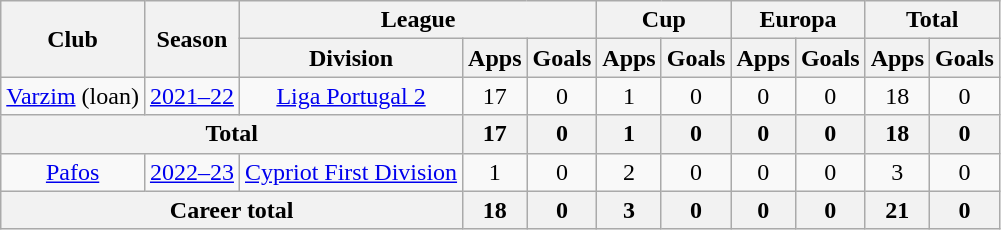<table class="wikitable" Style="text-align: center">
<tr>
<th rowspan="2">Club</th>
<th rowspan="2">Season</th>
<th colspan="3">League</th>
<th colspan="2">Cup</th>
<th colspan="2">Europa</th>
<th colspan="2">Total</th>
</tr>
<tr>
<th>Division</th>
<th>Apps</th>
<th>Goals</th>
<th>Apps</th>
<th>Goals</th>
<th>Apps</th>
<th>Goals</th>
<th>Apps</th>
<th>Goals</th>
</tr>
<tr>
<td><a href='#'>Varzim</a> (loan)</td>
<td><a href='#'>2021–22</a></td>
<td><a href='#'>Liga Portugal 2</a></td>
<td>17</td>
<td>0</td>
<td>1</td>
<td>0</td>
<td>0</td>
<td>0</td>
<td>18</td>
<td>0</td>
</tr>
<tr>
<th colspan="3">Total</th>
<th>17</th>
<th>0</th>
<th>1</th>
<th>0</th>
<th>0</th>
<th>0</th>
<th>18</th>
<th>0</th>
</tr>
<tr>
<td><a href='#'>Pafos</a></td>
<td><a href='#'>2022–23</a></td>
<td><a href='#'>Cypriot First Division</a></td>
<td>1</td>
<td>0</td>
<td>2</td>
<td>0</td>
<td>0</td>
<td>0</td>
<td>3</td>
<td>0</td>
</tr>
<tr>
<th colspan="3">Career total</th>
<th>18</th>
<th>0</th>
<th>3</th>
<th>0</th>
<th>0</th>
<th>0</th>
<th>21</th>
<th>0</th>
</tr>
</table>
